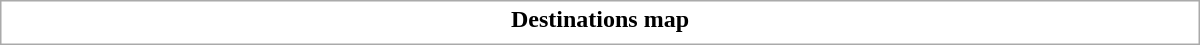<table class="collapsible uncollapsed" style="border:1px #aaa solid; width:50em; margin:0.2em auto">
<tr>
<th>Destinations map</th>
</tr>
<tr>
<td></td>
</tr>
</table>
